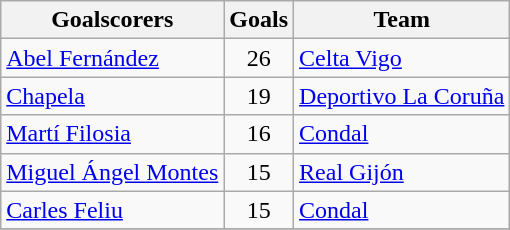<table class="wikitable sortable">
<tr>
<th>Goalscorers</th>
<th>Goals</th>
<th>Team</th>
</tr>
<tr>
<td> <a href='#'>Abel Fernández</a></td>
<td style="text-align:center;">26</td>
<td><a href='#'>Celta Vigo</a></td>
</tr>
<tr>
<td> <a href='#'>Chapela</a></td>
<td style="text-align:center;">19</td>
<td><a href='#'>Deportivo La Coruña</a></td>
</tr>
<tr>
<td> <a href='#'>Martí Filosia</a></td>
<td style="text-align:center;">16</td>
<td><a href='#'>Condal</a></td>
</tr>
<tr>
<td> <a href='#'>Miguel Ángel Montes</a></td>
<td style="text-align:center;">15</td>
<td><a href='#'>Real Gijón</a></td>
</tr>
<tr>
<td> <a href='#'>Carles Feliu</a></td>
<td style="text-align:center;">15</td>
<td><a href='#'>Condal</a></td>
</tr>
<tr>
</tr>
</table>
